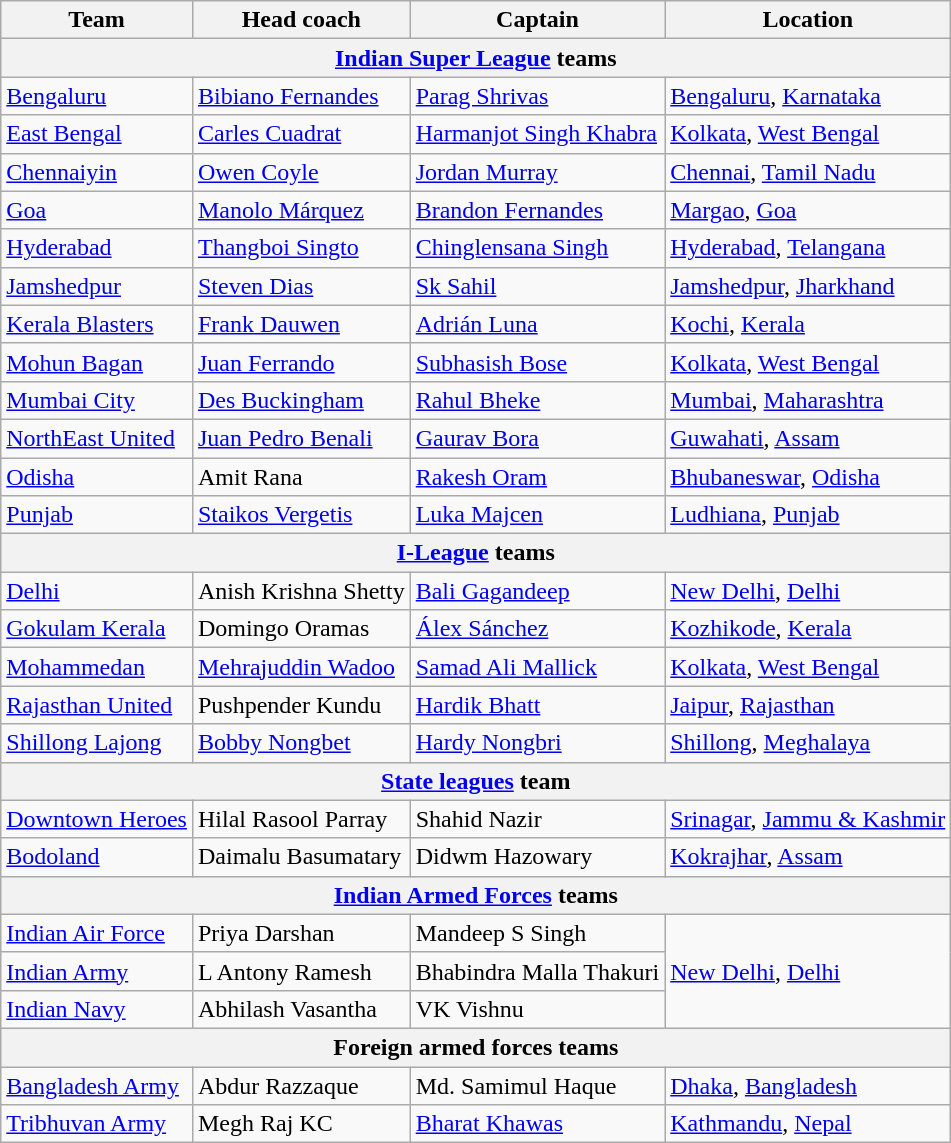<table class="wikitable" style="text-align: left; font-size:">
<tr>
<th>Team</th>
<th>Head coach</th>
<th>Captain</th>
<th>Location</th>
</tr>
<tr>
<th colspan="4"> <a href='#'>Indian Super League</a> teams</th>
</tr>
<tr>
<td><a href='#'>Bengaluru</a></td>
<td> <a href='#'>Bibiano Fernandes</a></td>
<td> <a href='#'>Parag Shrivas</a></td>
<td><a href='#'>Bengaluru</a>, <a href='#'>Karnataka</a></td>
</tr>
<tr>
<td><a href='#'>East Bengal</a></td>
<td> <a href='#'>Carles Cuadrat</a></td>
<td> <a href='#'>Harmanjot Singh Khabra</a></td>
<td><a href='#'>Kolkata</a>, <a href='#'>West Bengal</a></td>
</tr>
<tr>
<td><a href='#'>Chennaiyin</a></td>
<td> <a href='#'>Owen Coyle</a></td>
<td> <a href='#'>Jordan Murray</a></td>
<td><a href='#'>Chennai</a>, <a href='#'>Tamil Nadu</a></td>
</tr>
<tr>
<td><a href='#'>Goa</a></td>
<td> <a href='#'>Manolo Márquez</a></td>
<td> <a href='#'>Brandon Fernandes</a></td>
<td><a href='#'>Margao</a>, <a href='#'>Goa</a></td>
</tr>
<tr>
<td><a href='#'>Hyderabad</a></td>
<td> <a href='#'>Thangboi Singto</a></td>
<td> <a href='#'>Chinglensana Singh</a></td>
<td><a href='#'>Hyderabad</a>, <a href='#'>Telangana</a></td>
</tr>
<tr>
<td><a href='#'>Jamshedpur</a></td>
<td> <a href='#'>Steven Dias</a></td>
<td> <a href='#'>Sk Sahil</a></td>
<td><a href='#'>Jamshedpur</a>, <a href='#'>Jharkhand</a></td>
</tr>
<tr>
<td><a href='#'>Kerala Blasters</a></td>
<td> <a href='#'>Frank Dauwen</a></td>
<td> <a href='#'>Adrián Luna</a></td>
<td><a href='#'>Kochi</a>, <a href='#'>Kerala</a></td>
</tr>
<tr>
<td><a href='#'>Mohun Bagan</a></td>
<td> <a href='#'>Juan Ferrando</a></td>
<td> <a href='#'>Subhasish Bose</a></td>
<td><a href='#'>Kolkata</a>, <a href='#'>West Bengal</a></td>
</tr>
<tr>
<td><a href='#'>Mumbai City</a></td>
<td> <a href='#'>Des Buckingham</a></td>
<td> <a href='#'>Rahul Bheke</a></td>
<td><a href='#'>Mumbai</a>, <a href='#'>Maharashtra</a></td>
</tr>
<tr>
<td><a href='#'>NorthEast United</a></td>
<td> <a href='#'>Juan Pedro Benali</a></td>
<td> <a href='#'>Gaurav Bora</a></td>
<td><a href='#'>Guwahati</a>, <a href='#'>Assam</a></td>
</tr>
<tr>
<td><a href='#'>Odisha</a></td>
<td> Amit Rana</td>
<td> <a href='#'>Rakesh Oram</a></td>
<td><a href='#'>Bhubaneswar</a>, <a href='#'>Odisha</a></td>
</tr>
<tr>
<td><a href='#'>Punjab</a></td>
<td> <a href='#'>Staikos Vergetis</a></td>
<td> <a href='#'>Luka Majcen</a></td>
<td><a href='#'>Ludhiana</a>, <a href='#'>Punjab</a></td>
</tr>
<tr>
<th colspan="4"> <a href='#'>I-League</a> teams</th>
</tr>
<tr>
<td><a href='#'>Delhi</a></td>
<td> Anish Krishna Shetty</td>
<td> <a href='#'>Bali Gagandeep</a></td>
<td><a href='#'>New Delhi</a>, <a href='#'>Delhi</a></td>
</tr>
<tr>
<td><a href='#'>Gokulam Kerala</a></td>
<td> Domingo Oramas</td>
<td> <a href='#'>Álex Sánchez</a></td>
<td><a href='#'>Kozhikode</a>, <a href='#'>Kerala</a></td>
</tr>
<tr>
<td><a href='#'>Mohammedan</a></td>
<td> <a href='#'>Mehrajuddin Wadoo</a></td>
<td> <a href='#'>Samad Ali Mallick</a></td>
<td><a href='#'>Kolkata</a>, <a href='#'>West Bengal</a></td>
</tr>
<tr>
<td><a href='#'>Rajasthan United</a></td>
<td> Pushpender Kundu</td>
<td> <a href='#'>Hardik Bhatt</a></td>
<td><a href='#'>Jaipur</a>, <a href='#'>Rajasthan</a></td>
</tr>
<tr>
<td><a href='#'>Shillong Lajong</a></td>
<td> <a href='#'>Bobby Nongbet</a></td>
<td> <a href='#'>Hardy Nongbri</a></td>
<td><a href='#'>Shillong</a>, <a href='#'>Meghalaya</a></td>
</tr>
<tr>
<th colspan="4"> <a href='#'>State leagues</a> team</th>
</tr>
<tr>
<td><a href='#'>Downtown Heroes</a></td>
<td> Hilal Rasool Parray</td>
<td> Shahid Nazir</td>
<td><a href='#'>Srinagar</a>, <a href='#'>Jammu & Kashmir</a></td>
</tr>
<tr>
<td><a href='#'>Bodoland</a></td>
<td> Daimalu Basumatary</td>
<td> Didwm Hazowary</td>
<td><a href='#'>Kokrajhar</a>, <a href='#'>Assam</a></td>
</tr>
<tr>
<th colspan="4"> <a href='#'>Indian Armed Forces</a> teams</th>
</tr>
<tr>
<td><a href='#'>Indian Air Force</a></td>
<td> Priya Darshan</td>
<td> Mandeep S Singh</td>
<td rowspan=3><a href='#'>New Delhi</a>, <a href='#'>Delhi</a></td>
</tr>
<tr>
<td><a href='#'>Indian Army</a></td>
<td> L Antony Ramesh</td>
<td> Bhabindra Malla Thakuri</td>
</tr>
<tr>
<td><a href='#'>Indian Navy</a></td>
<td> Abhilash Vasantha</td>
<td> VK Vishnu</td>
</tr>
<tr>
<th colspan="4"> Foreign armed forces teams</th>
</tr>
<tr>
<td><a href='#'>Bangladesh Army</a></td>
<td> Abdur Razzaque</td>
<td> Md. Samimul Haque</td>
<td><a href='#'>Dhaka</a>, <a href='#'>Bangladesh</a></td>
</tr>
<tr>
<td><a href='#'>Tribhuvan Army</a></td>
<td> Megh Raj KC</td>
<td> <a href='#'>Bharat Khawas</a></td>
<td><a href='#'>Kathmandu</a>, <a href='#'>Nepal</a></td>
</tr>
</table>
